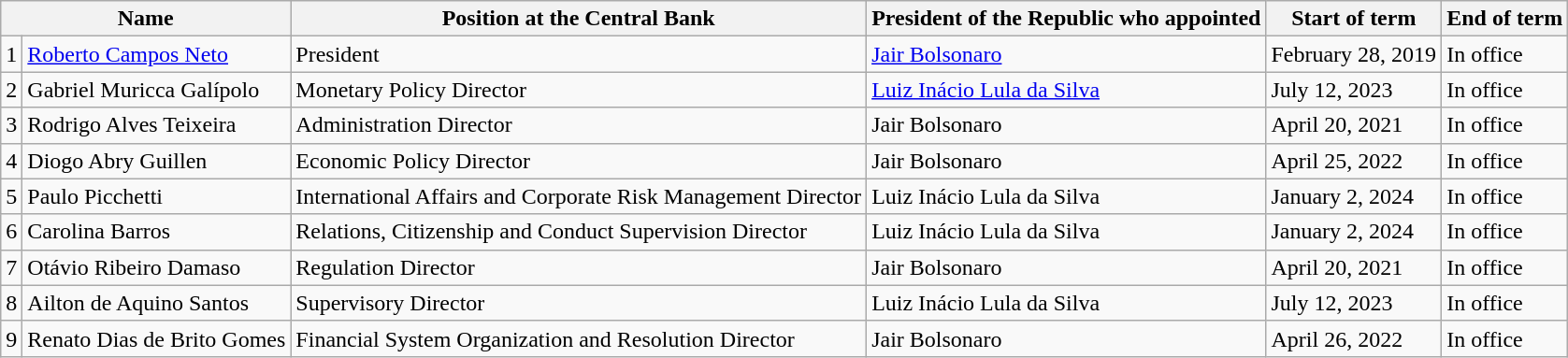<table class="wikitable">
<tr>
<th colspan="2">Name</th>
<th>Position at the Central Bank</th>
<th>President of the Republic who appointed</th>
<th>Start of term</th>
<th>End of term</th>
</tr>
<tr>
<td>1</td>
<td><a href='#'>Roberto Campos Neto</a></td>
<td>President</td>
<td><a href='#'>Jair Bolsonaro</a></td>
<td>February 28, 2019</td>
<td>In office</td>
</tr>
<tr>
<td>2</td>
<td>Gabriel Muricca Galípolo</td>
<td>Monetary Policy Director</td>
<td><a href='#'>Luiz Inácio Lula da Silva</a></td>
<td>July 12, 2023</td>
<td>In office</td>
</tr>
<tr>
<td>3</td>
<td>Rodrigo Alves Teixeira</td>
<td>Administration Director</td>
<td>Jair Bolsonaro</td>
<td>April 20, 2021</td>
<td>In office</td>
</tr>
<tr>
<td>4</td>
<td>Diogo Abry Guillen</td>
<td>Economic Policy Director</td>
<td>Jair Bolsonaro</td>
<td>April 25, 2022</td>
<td>In office</td>
</tr>
<tr>
<td>5</td>
<td>Paulo Picchetti</td>
<td>International Affairs and Corporate Risk Management Director</td>
<td>Luiz Inácio Lula da Silva</td>
<td>January 2, 2024</td>
<td>In office</td>
</tr>
<tr>
<td>6</td>
<td>Carolina Barros</td>
<td>Relations, Citizenship and Conduct Supervision Director</td>
<td>Luiz Inácio Lula da Silva</td>
<td>January 2, 2024</td>
<td>In office</td>
</tr>
<tr>
<td>7</td>
<td>Otávio Ribeiro Damaso</td>
<td>Regulation Director</td>
<td>Jair Bolsonaro</td>
<td>April 20, 2021</td>
<td>In office</td>
</tr>
<tr>
<td>8</td>
<td>Ailton de Aquino Santos</td>
<td>Supervisory Director</td>
<td>Luiz Inácio Lula da Silva</td>
<td>July 12, 2023</td>
<td>In office</td>
</tr>
<tr>
<td>9</td>
<td>Renato Dias de Brito Gomes</td>
<td>Financial System Organization and Resolution Director</td>
<td>Jair Bolsonaro</td>
<td>April 26, 2022</td>
<td>In office</td>
</tr>
</table>
